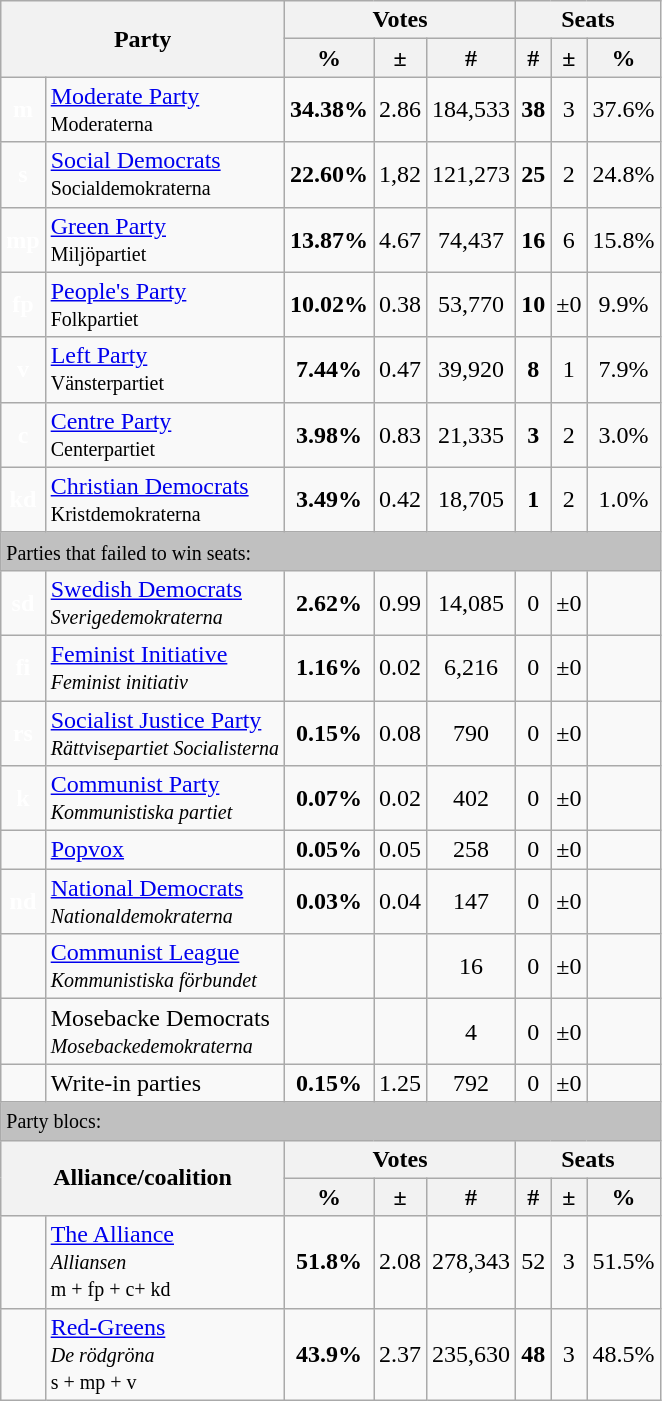<table class="wikitable">
<tr>
<th colspan="2" rowspan="2" align="center">Party</th>
<th colspan="3" align="center">Votes</th>
<th colspan="3" align="center">Seats</th>
</tr>
<tr>
<th align="center">%</th>
<th align="center">±</th>
<th align="center">#</th>
<th align="center">#</th>
<th align="center">±</th>
<th align="center">%</th>
</tr>
<tr>
<td align="center" style="color:white; font-weight:bold" bgcolor=>m</td>
<td align="left"><a href='#'>Moderate Party</a><br><small>Moderaterna</small></td>
<td align="center"><strong>34.38%</strong></td>
<td align="center"> 2.86</td>
<td align="center">184,533</td>
<td align="center"><strong>38</strong></td>
<td align="center"> 3</td>
<td align="center">37.6%</td>
</tr>
<tr>
<td align="center" style="color:white; font-weight:bold" bgcolor=>s</td>
<td align="left"><a href='#'>Social Democrats</a><br><small>Socialdemokraterna</small></td>
<td align="center"><strong>22.60%</strong></td>
<td align="center"> 1,82</td>
<td align="center">121,273</td>
<td align="center"><strong>25</strong></td>
<td align="center"> 2</td>
<td align="center">24.8%</td>
</tr>
<tr>
<td align="center" style="color:white; font-weight:bold" bgcolor=>mp</td>
<td align="left"><a href='#'>Green Party</a><br><small>Miljöpartiet</small></td>
<td align="center"><strong>13.87%</strong></td>
<td align="center"> 4.67</td>
<td align="center">74,437</td>
<td align="center"><strong>16</strong></td>
<td align="center"> 6</td>
<td align="center">15.8%</td>
</tr>
<tr>
<td align="center" style="color:white; font-weight:bold" bgcolor=>fp</td>
<td align="left"><a href='#'>People's Party</a><br><small>Folkpartiet</small></td>
<td align="center"><strong>10.02%</strong></td>
<td align="center"> 0.38</td>
<td align="center">53,770</td>
<td align="center"><strong>10</strong></td>
<td align="center">±0</td>
<td align="center">9.9%</td>
</tr>
<tr>
<td align="center" style="color:white; font-weight:bold" bgcolor=>v</td>
<td align="left"><a href='#'>Left Party</a><br><small>Vänsterpartiet</small></td>
<td align="center"><strong>7.44%</strong></td>
<td align="center"> 0.47</td>
<td align="center">39,920</td>
<td align="center"><strong>8</strong></td>
<td align="center"> 1</td>
<td align="center">7.9%</td>
</tr>
<tr>
<td align="center" style="color:white; font-weight:bold" bgcolor=>c</td>
<td align="left"><a href='#'>Centre Party</a><br><small>Centerpartiet</small></td>
<td align="center"><strong>3.98%</strong></td>
<td align="center"> 0.83</td>
<td align="center">21,335</td>
<td align="center"><strong>3</strong></td>
<td align="center"> 2</td>
<td align="center">3.0%</td>
</tr>
<tr>
<td align="center" style="color:white; font-weight:bold" bgcolor=>kd</td>
<td align="left"><a href='#'>Christian Democrats</a><br><small>Kristdemokraterna</small></td>
<td align="center"><strong>3.49%</strong></td>
<td align="center"> 0.42</td>
<td align="center">18,705</td>
<td align="center"><strong>1</strong></td>
<td align="center"> 2</td>
<td align="center">1.0%</td>
</tr>
<tr>
<td colspan="8" style="background: #C0C0C0"><small>Parties that failed to win seats:</small></td>
</tr>
<tr>
<td align="center" style="color:white; font-weight:bold" bgcolor=>sd</td>
<td align="left"><a href='#'>Swedish Democrats</a><br><small><em>Sverigedemokraterna</em></small></td>
<td align="center"><strong>2.62%</strong></td>
<td align="center"> 0.99</td>
<td align="center">14,085</td>
<td align="center">0</td>
<td align="center">±0</td>
<td></td>
</tr>
<tr>
<td align="center" style="color:white; font-weight:bold" bgcolor=>fi</td>
<td align="left"><a href='#'>Feminist Initiative</a><br><small><em>Feminist initiativ</em></small></td>
<td align="center"><strong>1.16%</strong></td>
<td align="center"> 0.02</td>
<td align="center">6,216</td>
<td align="center">0</td>
<td align="center">±0</td>
<td></td>
</tr>
<tr>
<td align="center" style="color:white; font-weight:bold" bgcolor=>rs</td>
<td align="left"><a href='#'>Socialist Justice Party</a><br><small><em>Rättvisepartiet Socialisterna</em></small></td>
<td align="center"><strong>0.15%</strong></td>
<td align="center"> 0.08</td>
<td align="center">790</td>
<td align="center">0</td>
<td align="center">±0</td>
<td></td>
</tr>
<tr>
<td align="center" style="color:white; font-weight:bold" bgcolor=>k</td>
<td align="left"><a href='#'>Communist Party</a><br><small><em>Kommunistiska partiet</em></small></td>
<td align="center"><strong>0.07%</strong></td>
<td align="center"> 0.02</td>
<td align="center">402</td>
<td align="center">0</td>
<td align="center">±0</td>
<td></td>
</tr>
<tr>
<td width="5"></td>
<td align="left"><a href='#'>Popvox</a></td>
<td align="center"><strong>0.05%</strong></td>
<td align="center"> 0.05</td>
<td align="center">258</td>
<td align="center">0</td>
<td align="center">±0</td>
<td></td>
</tr>
<tr>
<td align="center" style="color:white; font-weight:bold" bgcolor=>nd</td>
<td align="left"><a href='#'>National Democrats</a><br><small><em>Nationaldemokraterna</em></small></td>
<td align="center"><strong>0.03%</strong></td>
<td align="center"> 0.04</td>
<td align="center">147</td>
<td align="center">0</td>
<td align="center">±0</td>
<td></td>
</tr>
<tr>
<td align="center" style="color:white; font-weight:bold" width="5"></td>
<td align="left"><a href='#'>Communist League</a><br><small><em>Kommunistiska förbundet</em></small></td>
<td></td>
<td></td>
<td align="center">16</td>
<td align="center">0</td>
<td align="center">±0</td>
<td></td>
</tr>
<tr>
<td align="center" style="color:white; font-weight:bold" width="5"></td>
<td align="left">Mosebacke Democrats<br><small><em>Mosebackedemokraterna</em></small></td>
<td></td>
<td></td>
<td align="center">4</td>
<td align="center">0</td>
<td align="center">±0</td>
<td></td>
</tr>
<tr>
<td align="center" style="color:white; font-weight:bold" width="5"></td>
<td align="left">Write-in parties</td>
<td align="center"><strong>0.15%</strong></td>
<td align="center"> 1.25</td>
<td align="center">792</td>
<td align="center">0</td>
<td align="center">±0</td>
<td></td>
</tr>
<tr>
<td colspan="8" style="background: #C0C0C0"><small>Party blocs:</small></td>
</tr>
<tr>
<th colspan=2 rowspan=2>Alliance/coalition</th>
<th colspan=3>Votes</th>
<th colspan=3>Seats</th>
</tr>
<tr>
<th>%</th>
<th>±</th>
<th>#</th>
<th>#</th>
<th>±</th>
<th>%</th>
</tr>
<tr>
<td bgcolor=></td>
<td align="left"><a href='#'>The Alliance</a><br><small><em>Alliansen</em><br>m + fp + c+ kd</small></td>
<td align="center"><strong>51.8%</strong></td>
<td align="center"> 2.08</td>
<td align="center">278,343</td>
<td align="center">52</td>
<td align="center"> 3</td>
<td align="center">51.5%</td>
</tr>
<tr>
<td bgcolor=></td>
<td align="left"><a href='#'>Red-Greens</a><br><small><em>De rödgröna</em><br>s + mp + v</small></td>
<td align="center"><strong>43.9%</strong></td>
<td align="center"> 2.37</td>
<td align="center">235,630</td>
<td align="center"><strong>48</strong></td>
<td align="center"> 3</td>
<td align="center">48.5%</td>
</tr>
</table>
